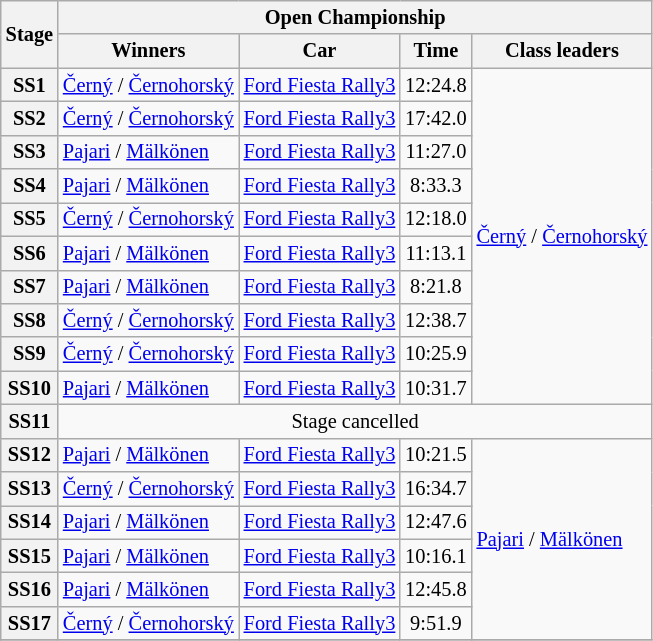<table class="wikitable" style="font-size:85%">
<tr>
<th rowspan="2">Stage</th>
<th colspan="4">Open Championship</th>
</tr>
<tr>
<th>Winners</th>
<th>Car</th>
<th>Time</th>
<th>Class leaders</th>
</tr>
<tr>
<th>SS1</th>
<td><a href='#'>Černý</a> / <a href='#'>Černohorský</a></td>
<td><a href='#'>Ford Fiesta Rally3</a></td>
<td align="center">12:24.8</td>
<td rowspan="10"><a href='#'>Černý</a> / <a href='#'>Černohorský</a></td>
</tr>
<tr>
<th>SS2</th>
<td><a href='#'>Černý</a> / <a href='#'>Černohorský</a></td>
<td><a href='#'>Ford Fiesta Rally3</a></td>
<td align="center">17:42.0</td>
</tr>
<tr>
<th>SS3</th>
<td><a href='#'>Pajari</a> / <a href='#'>Mälkönen</a></td>
<td><a href='#'>Ford Fiesta Rally3</a></td>
<td align="center">11:27.0</td>
</tr>
<tr>
<th>SS4</th>
<td><a href='#'>Pajari</a> / <a href='#'>Mälkönen</a></td>
<td><a href='#'>Ford Fiesta Rally3</a></td>
<td align="center">8:33.3</td>
</tr>
<tr>
<th>SS5</th>
<td><a href='#'>Černý</a> / <a href='#'>Černohorský</a></td>
<td><a href='#'>Ford Fiesta Rally3</a></td>
<td align="center">12:18.0</td>
</tr>
<tr>
<th>SS6</th>
<td><a href='#'>Pajari</a> / <a href='#'>Mälkönen</a></td>
<td><a href='#'>Ford Fiesta Rally3</a></td>
<td align="center">11:13.1</td>
</tr>
<tr>
<th>SS7</th>
<td><a href='#'>Pajari</a> / <a href='#'>Mälkönen</a></td>
<td><a href='#'>Ford Fiesta Rally3</a></td>
<td align="center">8:21.8</td>
</tr>
<tr>
<th>SS8</th>
<td><a href='#'>Černý</a> / <a href='#'>Černohorský</a></td>
<td><a href='#'>Ford Fiesta Rally3</a></td>
<td align="center">12:38.7</td>
</tr>
<tr>
<th>SS9</th>
<td><a href='#'>Černý</a> / <a href='#'>Černohorský</a></td>
<td><a href='#'>Ford Fiesta Rally3</a></td>
<td align="center">10:25.9</td>
</tr>
<tr>
<th>SS10</th>
<td><a href='#'>Pajari</a> / <a href='#'>Mälkönen</a></td>
<td><a href='#'>Ford Fiesta Rally3</a></td>
<td align="center">10:31.7</td>
</tr>
<tr>
<th>SS11</th>
<td colspan="5" align="center">Stage cancelled</td>
</tr>
<tr>
<th>SS12</th>
<td><a href='#'>Pajari</a> / <a href='#'>Mälkönen</a></td>
<td><a href='#'>Ford Fiesta Rally3</a></td>
<td align="center">10:21.5</td>
<td rowspan="6"><a href='#'>Pajari</a> / <a href='#'>Mälkönen</a></td>
</tr>
<tr>
<th>SS13</th>
<td><a href='#'>Černý</a> / <a href='#'>Černohorský</a></td>
<td><a href='#'>Ford Fiesta Rally3</a></td>
<td align="center">16:34.7</td>
</tr>
<tr>
<th>SS14</th>
<td><a href='#'>Pajari</a> / <a href='#'>Mälkönen</a></td>
<td><a href='#'>Ford Fiesta Rally3</a></td>
<td align="center">12:47.6</td>
</tr>
<tr>
<th>SS15</th>
<td><a href='#'>Pajari</a> / <a href='#'>Mälkönen</a></td>
<td><a href='#'>Ford Fiesta Rally3</a></td>
<td align="center">10:16.1</td>
</tr>
<tr>
<th>SS16</th>
<td><a href='#'>Pajari</a> / <a href='#'>Mälkönen</a></td>
<td><a href='#'>Ford Fiesta Rally3</a></td>
<td align="center">12:45.8</td>
</tr>
<tr>
<th>SS17</th>
<td><a href='#'>Černý</a> / <a href='#'>Černohorský</a></td>
<td><a href='#'>Ford Fiesta Rally3</a></td>
<td align="center">9:51.9</td>
</tr>
<tr>
</tr>
</table>
